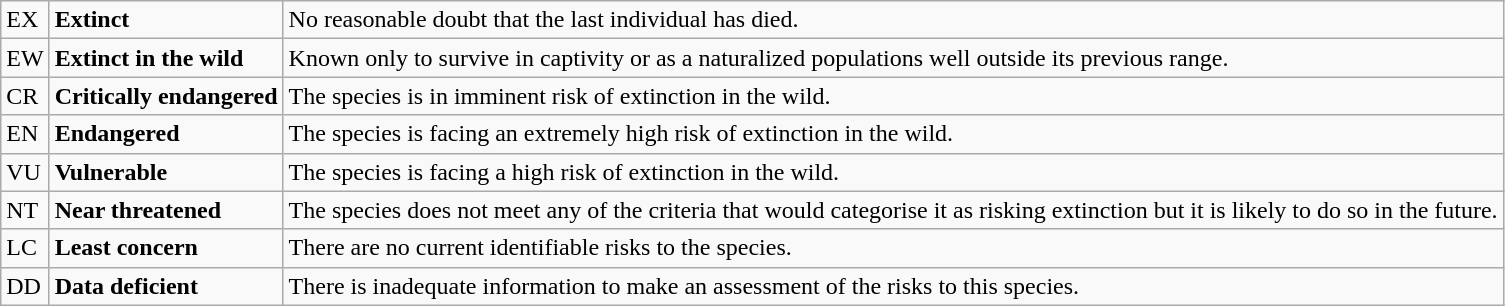<table class="wikitable" style="text-align:left">
<tr>
<td>EX</td>
<td><strong>Extinct</strong></td>
<td>No reasonable doubt that the last individual has died.</td>
</tr>
<tr>
<td>EW</td>
<td><strong>Extinct in the wild</strong></td>
<td>Known only to survive in captivity or as a naturalized populations well outside its previous range.</td>
</tr>
<tr>
<td>CR</td>
<td><strong>Critically endangered</strong></td>
<td>The species is in imminent risk of extinction in the wild.</td>
</tr>
<tr>
<td>EN</td>
<td><strong>Endangered</strong></td>
<td>The species is facing an extremely high risk of extinction in the wild.</td>
</tr>
<tr>
<td>VU</td>
<td><strong>Vulnerable</strong></td>
<td>The species is facing a high risk of extinction in the wild.</td>
</tr>
<tr>
<td>NT</td>
<td><strong>Near threatened</strong></td>
<td>The species does not meet any of the criteria that would categorise it as risking extinction but it is likely to do so in the future.</td>
</tr>
<tr>
<td>LC</td>
<td><strong>Least concern</strong></td>
<td>There are no current identifiable risks to the species.</td>
</tr>
<tr>
<td>DD</td>
<td><strong>Data deficient</strong></td>
<td>There is inadequate information to make an assessment of the risks to this species.</td>
</tr>
</table>
